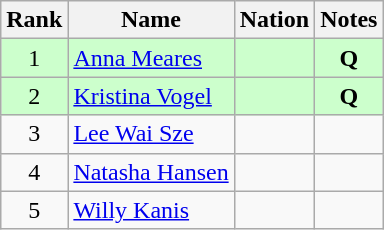<table class="wikitable sortable" style="text-align:center">
<tr>
<th>Rank</th>
<th>Name</th>
<th>Nation</th>
<th>Notes</th>
</tr>
<tr bgcolor=ccffcc>
<td>1</td>
<td align=left><a href='#'>Anna Meares</a></td>
<td align=left></td>
<td><strong>Q</strong></td>
</tr>
<tr bgcolor=ccffcc>
<td>2</td>
<td align=left><a href='#'>Kristina Vogel</a></td>
<td align=left></td>
<td><strong>Q</strong></td>
</tr>
<tr>
<td>3</td>
<td align=left><a href='#'>Lee Wai Sze</a></td>
<td align=left></td>
<td></td>
</tr>
<tr>
<td>4</td>
<td align=left><a href='#'>Natasha Hansen</a></td>
<td align=left></td>
<td></td>
</tr>
<tr>
<td>5</td>
<td align=left><a href='#'>Willy Kanis</a></td>
<td align=left></td>
<td></td>
</tr>
</table>
